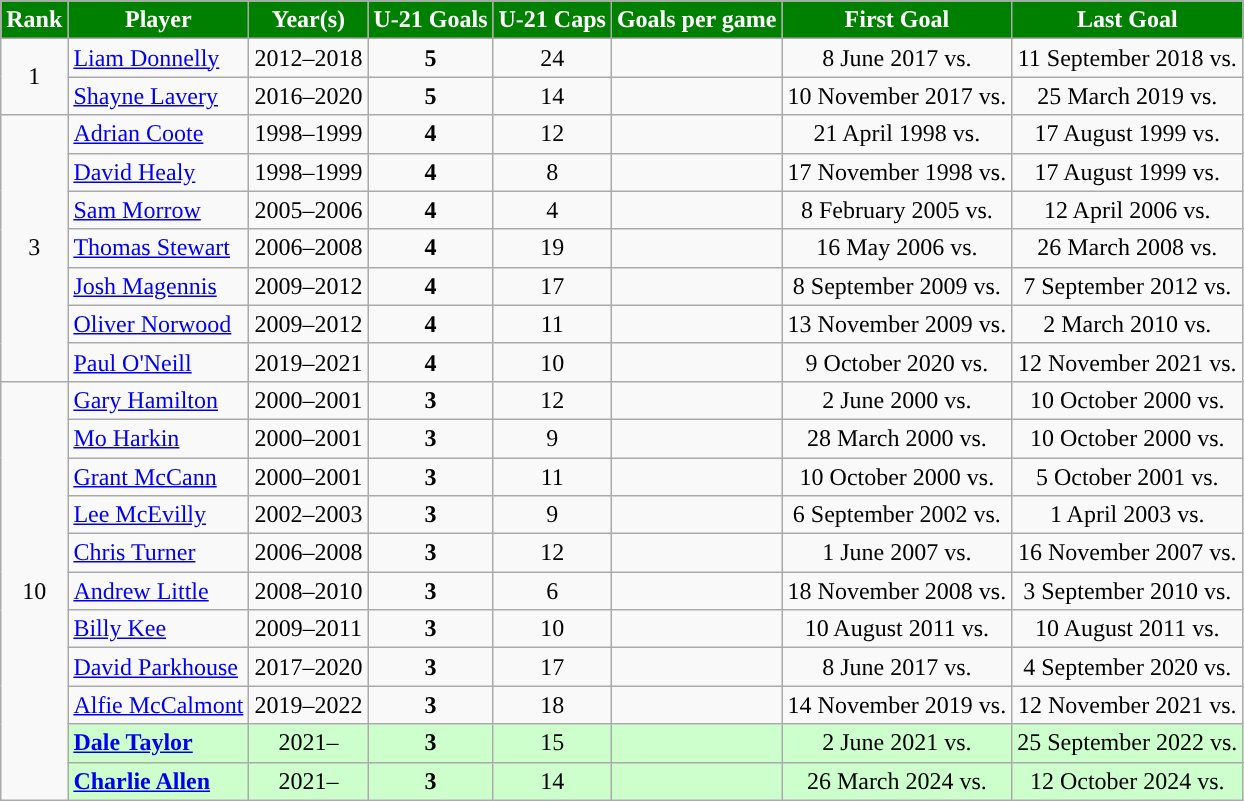<table class="wikitable sortable" style="text-align: center;">
<tr>
<th style="background-color:#008000; color:white; ">Rank</th>
<th style="background-color:#008000; color:white; ">Player</th>
<th style="background-color:#008000; color:white; ">Year(s)</th>
<th style="background-color:#008000; color:white; ">U-21 Goals</th>
<th style="background-color:#008000; color:white; ">U-21 Caps</th>
<th style="background-color:#008000; color:white; ">Goals per game</th>
<th style="background-color:#008000; color:white; ">First Goal</th>
<th style="background-color:#008000; color:white; ">Last Goal</th>
</tr>
<tr>
<td rowspan="2">1</td>
<td style="text-align:left;"><a href='#'>Liam Donnelly</a></td>
<td>2012–2018</td>
<td><strong>5</strong></td>
<td>24</td>
<td></td>
<td>8 June 2017 vs. </td>
<td>11 September 2018 vs. </td>
</tr>
<tr>
<td style="text-align:left;"><a href='#'>Shayne Lavery</a></td>
<td>2016–2020</td>
<td><strong>5</strong></td>
<td>14</td>
<td></td>
<td>10 November 2017 vs. </td>
<td>25 March 2019 vs. </td>
</tr>
<tr>
<td rowspan="7">3</td>
<td style="text-align:left;"><a href='#'>Adrian Coote</a></td>
<td>1998–1999</td>
<td><strong>4</strong></td>
<td>12</td>
<td></td>
<td>21 April 1998 vs. </td>
<td>17 August 1999 vs. </td>
</tr>
<tr>
<td style="text-align:left;"><a href='#'>David Healy</a></td>
<td>1998–1999</td>
<td><strong>4</strong></td>
<td>8</td>
<td></td>
<td>17 November 1998 vs. </td>
<td>17 August 1999 vs. </td>
</tr>
<tr>
<td style="text-align:left;"><a href='#'>Sam Morrow</a></td>
<td>2005–2006</td>
<td><strong>4</strong></td>
<td>4</td>
<td></td>
<td>8 February 2005 vs. </td>
<td>12 April 2006 vs. </td>
</tr>
<tr>
<td style="text-align:left;"><a href='#'>Thomas Stewart</a></td>
<td>2006–2008</td>
<td><strong>4</strong></td>
<td>19</td>
<td></td>
<td>16 May 2006 vs. </td>
<td>26 March 2008 vs. </td>
</tr>
<tr>
<td style="text-align:left;"><a href='#'>Josh Magennis</a></td>
<td>2009–2012</td>
<td><strong>4</strong></td>
<td>17</td>
<td></td>
<td>8 September 2009 vs. </td>
<td>7 September 2012 vs. </td>
</tr>
<tr>
<td style="text-align:left;"><a href='#'>Oliver Norwood</a></td>
<td>2009–2012</td>
<td><strong>4</strong></td>
<td>11</td>
<td></td>
<td>13 November 2009 vs. </td>
<td>2 March 2010 vs. </td>
</tr>
<tr>
<td style="text-align:left;"><a href='#'>Paul O'Neill</a></td>
<td>2019–2021</td>
<td><strong>4</strong></td>
<td>10</td>
<td></td>
<td>9 October 2020 vs. </td>
<td>12 November 2021 vs. </td>
</tr>
<tr>
<td rowspan="11">10</td>
<td style="text-align:left;"><a href='#'>Gary Hamilton</a></td>
<td>2000–2001</td>
<td><strong>3</strong></td>
<td>12</td>
<td></td>
<td>2 June 2000 vs. </td>
<td>10 October 2000 vs. </td>
</tr>
<tr>
<td style="text-align:left;"><a href='#'>Mo Harkin</a></td>
<td>2000–2001</td>
<td><strong>3</strong></td>
<td>9</td>
<td></td>
<td>28 March 2000 vs. </td>
<td>10 October 2000 vs. </td>
</tr>
<tr>
<td style="text-align:left;"><a href='#'>Grant McCann</a></td>
<td>2000–2001</td>
<td><strong>3</strong></td>
<td>11</td>
<td></td>
<td>10 October 2000 vs. </td>
<td>5 October 2001 vs. </td>
</tr>
<tr>
<td style="text-align:left;"><a href='#'>Lee McEvilly</a></td>
<td>2002–2003</td>
<td><strong>3</strong></td>
<td>9</td>
<td></td>
<td>6 September 2002 vs. </td>
<td>1 April 2003 vs. </td>
</tr>
<tr>
<td style="text-align:left;"><a href='#'>Chris Turner</a></td>
<td>2006–2008</td>
<td><strong>3</strong></td>
<td>12</td>
<td></td>
<td>1 June 2007 vs. </td>
<td>16 November 2007 vs. </td>
</tr>
<tr>
<td style="text-align:left;"><a href='#'>Andrew Little</a></td>
<td>2008–2010</td>
<td><strong>3</strong></td>
<td>6</td>
<td></td>
<td>18 November 2008 vs. </td>
<td>3 September 2010 vs. </td>
</tr>
<tr>
<td style="text-align:left;"><a href='#'>Billy Kee</a></td>
<td>2009–2011</td>
<td><strong>3</strong></td>
<td>10</td>
<td></td>
<td>10 August 2011 vs. </td>
<td>10 August 2011 vs. </td>
</tr>
<tr>
<td style="text-align:left;"><a href='#'>David Parkhouse</a></td>
<td>2017–2020</td>
<td><strong>3</strong></td>
<td>17</td>
<td></td>
<td>8 June 2017 vs. </td>
<td>4 September 2020 vs. </td>
</tr>
<tr>
<td style="text-align:left;"><a href='#'>Alfie McCalmont</a></td>
<td>2019–2022</td>
<td><strong>3</strong></td>
<td>18</td>
<td></td>
<td>14 November 2019 vs. </td>
<td>12 November 2021 vs. </td>
</tr>
<tr bgcolor=#CFC>
<td style="text-align:left;"><strong><a href='#'>Dale Taylor</a></strong></td>
<td>2021–</td>
<td><strong>3</strong></td>
<td>15</td>
<td></td>
<td>2 June 2021 vs. </td>
<td>25 September 2022 vs. </td>
</tr>
<tr bgcolor=#CFC>
<td style="text-align:left;"><strong><a href='#'>Charlie Allen</a></strong></td>
<td>2021–</td>
<td><strong>3</strong></td>
<td>14</td>
<td></td>
<td>26 March 2024 vs. </td>
<td>12 October 2024 vs. </td>
</tr>
</table>
